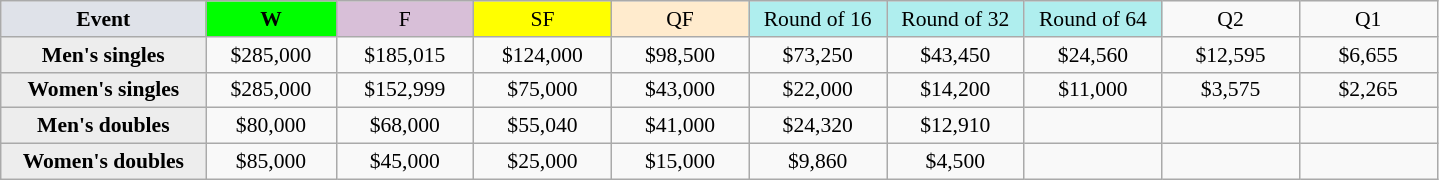<table class=wikitable style=font-size:90%;text-align:center>
<tr>
<td width=130 bgcolor=dfe2e9><strong>Event</strong></td>
<td width=80 bgcolor=lime><strong>W</strong></td>
<td width=85 bgcolor=thistle>F</td>
<td width=85 bgcolor=ffff00>SF</td>
<td width=85 bgcolor=ffebcd>QF</td>
<td width=85 bgcolor=afeeee>Round of 16</td>
<td width=85 bgcolor=afeeee>Round of 32</td>
<td width=85 bgcolor=afeeee>Round of 64</td>
<td width=85>Q2</td>
<td width=85>Q1</td>
</tr>
<tr>
<th style=background:#ededed>Men's singles</th>
<td>$285,000</td>
<td>$185,015</td>
<td>$124,000</td>
<td>$98,500</td>
<td>$73,250</td>
<td>$43,450</td>
<td>$24,560</td>
<td>$12,595</td>
<td>$6,655</td>
</tr>
<tr>
<th style=background:#ededed>Women's singles</th>
<td>$285,000</td>
<td>$152,999</td>
<td>$75,000</td>
<td>$43,000</td>
<td>$22,000</td>
<td>$14,200</td>
<td>$11,000</td>
<td>$3,575</td>
<td>$2,265</td>
</tr>
<tr>
<th style=background:#ededed>Men's doubles</th>
<td>$80,000</td>
<td>$68,000</td>
<td>$55,040</td>
<td>$41,000</td>
<td>$24,320</td>
<td>$12,910</td>
<td></td>
<td></td>
<td></td>
</tr>
<tr>
<th style=background:#ededed>Women's doubles</th>
<td>$85,000</td>
<td>$45,000</td>
<td>$25,000</td>
<td>$15,000</td>
<td>$9,860</td>
<td>$4,500</td>
<td></td>
<td></td>
<td></td>
</tr>
</table>
